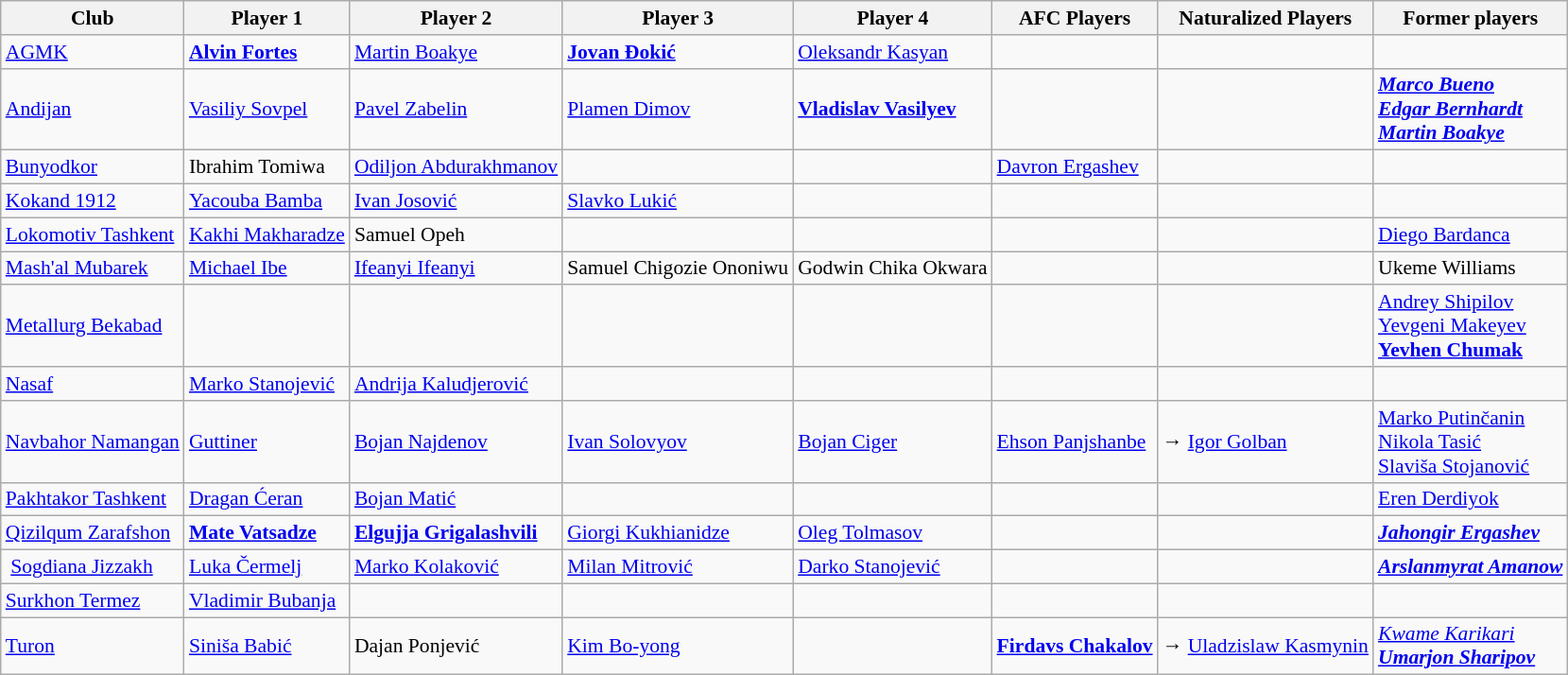<table class="wikitable" style="font-size:90%;">
<tr>
<th>Club</th>
<th>Player 1</th>
<th>Player 2</th>
<th>Player 3</th>
<th>Player 4</th>
<th>AFC Players</th>
<th>Naturalized Players</th>
<th>Former players</th>
</tr>
<tr>
<td><a href='#'>AGMK</a></td>
<td> <strong><a href='#'>Alvin Fortes</a></strong></td>
<td> <a href='#'>Martin Boakye</a></td>
<td> <strong><a href='#'>Jovan Đokić</a></strong></td>
<td> <a href='#'>Oleksandr Kasyan</a></td>
<td></td>
<td></td>
<td></td>
</tr>
<tr>
<td><a href='#'>Andijan</a></td>
<td> <a href='#'>Vasiliy Sovpel</a></td>
<td> <a href='#'>Pavel Zabelin</a></td>
<td> <a href='#'>Plamen Dimov</a></td>
<td> <strong><a href='#'>Vladislav Vasilyev</a></strong></td>
<td></td>
<td></td>
<td> <strong><em><a href='#'>Marco Bueno</a></em></strong><br> <em> <strong><a href='#'>Edgar Bernhardt</a><strong><em><br> </em> <a href='#'>Martin Boakye</a><em></td>
</tr>
<tr>
<td><a href='#'>Bunyodkor</a></td>
<td> Ibrahim Tomiwa</td>
<td> </strong><a href='#'>Odiljon Abdurakhmanov</a><strong></td>
<td></td>
<td></td>
<td> </strong><a href='#'>Davron Ergashev</a><strong></td>
<td></td>
<td></td>
</tr>
<tr>
<td><a href='#'>Kokand 1912</a></td>
<td> <a href='#'>Yacouba Bamba</a></td>
<td> <a href='#'>Ivan Josović</a></td>
<td> <a href='#'>Slavko Lukić</a></td>
<td></td>
<td></td>
<td></td>
<td></td>
</tr>
<tr>
<td><a href='#'>Lokomotiv Tashkent</a></td>
<td> </strong><a href='#'>Kakhi Makharadze</a><strong></td>
<td> Samuel Opeh</td>
<td></td>
<td></td>
<td></td>
<td></td>
<td></em>  <a href='#'>Diego Bardanca</a><em></td>
</tr>
<tr>
<td><a href='#'>Mash'al Mubarek</a></td>
<td> <a href='#'>Michael Ibe</a></td>
<td> </strong><a href='#'>Ifeanyi Ifeanyi</a><strong></td>
<td> Samuel Chigozie Ononiwu</td>
<td> Godwin Chika Okwara</td>
<td></td>
<td></td>
<td> </em>Ukeme Williams<em></td>
</tr>
<tr>
<td><a href='#'>Metallurg Bekabad</a></td>
<td></td>
<td></td>
<td></td>
<td></td>
<td></td>
<td></td>
<td> </em> <a href='#'>Andrey Shipilov</a><em><br> </em> </strong><a href='#'>Yevgeni Makeyev</a><strong> <em><br> </em> <a href='#'>Yevhen Chumak</a><em></td>
</tr>
<tr>
<td><a href='#'>Nasaf</a></td>
<td> <a href='#'>Marko Stanojević</a></td>
<td> </strong><a href='#'>Andrija Kaludjerović</a><strong></td>
<td></td>
<td></td>
<td></td>
<td></td>
<td></td>
</tr>
<tr>
<td><a href='#'>Navbahor Namangan</a></td>
<td> <a href='#'>Guttiner</a></td>
<td> </strong><a href='#'>Bojan Najdenov</a><strong></td>
<td> <a href='#'>Ivan Solovyov</a></td>
<td> <a href='#'>Bojan Ciger</a></td>
<td> </strong><a href='#'>Ehson Panjshanbe</a><strong></td>
<td>→ </strong><a href='#'>Igor Golban</a><strong></td>
<td></em> <a href='#'>Marko Putinčanin</a><em><br> </em> <a href='#'>Nikola Tasić</a><em><br> </em><a href='#'>Slaviša Stojanović</a><em></td>
</tr>
<tr>
<td><a href='#'>Pakhtakor Tashkent</a></td>
<td> <a href='#'>Dragan Ćeran</a></td>
<td> <a href='#'>Bojan Matić</a></td>
<td></td>
<td></td>
<td></td>
<td></td>
<td> </em> </strong><a href='#'>Eren Derdiyok</a></em></strong></td>
</tr>
<tr>
<td><a href='#'>Qizilqum Zarafshon</a></td>
<td> <strong><a href='#'>Mate Vatsadze</a></strong></td>
<td> <strong><a href='#'>Elgujja Grigalashvili</a></strong></td>
<td> <a href='#'>Giorgi Kukhianidze</a></td>
<td> <a href='#'>Oleg Tolmasov</a></td>
<td></td>
<td></td>
<td> <strong><em><a href='#'>Jahongir Ergashev</a></em></strong></td>
</tr>
<tr>
<td> <a href='#'>Sogdiana Jizzakh</a></td>
<td> <a href='#'>Luka Čermelj</a></td>
<td> <a href='#'>Marko Kolaković</a></td>
<td> <a href='#'>Milan Mitrović</a></td>
<td> <a href='#'>Darko Stanojević</a></td>
<td></td>
<td></td>
<td> <strong><em><a href='#'>Arslanmyrat Amanow</a></em></strong></td>
</tr>
<tr>
<td><a href='#'>Surkhon Termez</a></td>
<td> <a href='#'>Vladimir Bubanja</a></td>
<td></td>
<td></td>
<td></td>
<td></td>
<td></td>
<td></td>
</tr>
<tr>
<td><a href='#'>Turon</a></td>
<td> <a href='#'>Siniša Babić</a></td>
<td> Dajan Ponjević</td>
<td> <a href='#'>Kim Bo-yong</a></td>
<td></td>
<td> <strong><a href='#'>Firdavs Chakalov</a></strong></td>
<td> → <a href='#'>Uladzislaw Kasmynin</a></td>
<td> <em> <a href='#'>Kwame Karikari</a></em><br> <strong><em><a href='#'>Umarjon Sharipov</a></em></strong></td>
</tr>
</table>
